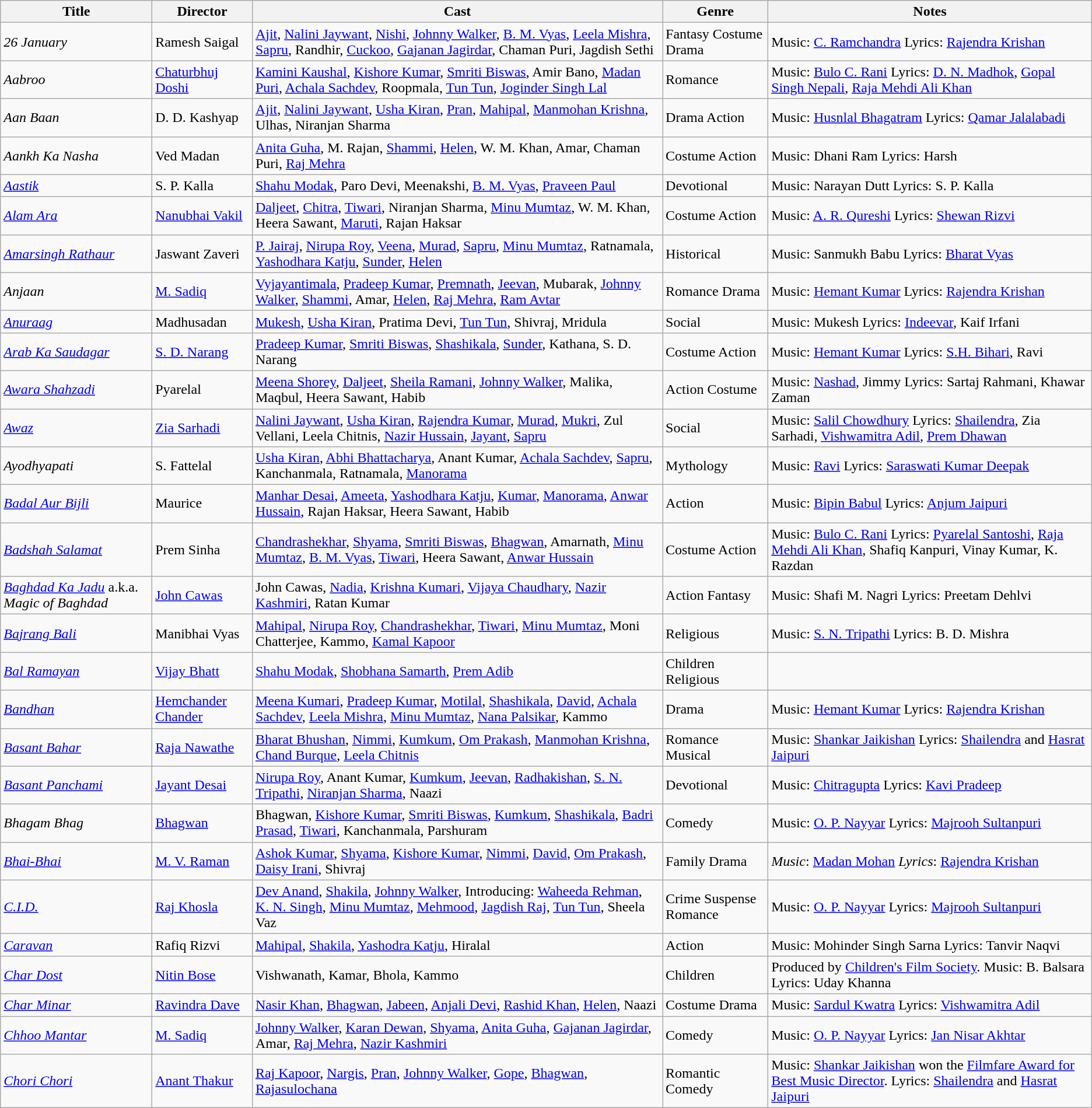<table class="wikitable">
<tr>
<th>Title</th>
<th>Director</th>
<th>Cast</th>
<th>Genre</th>
<th>Notes</th>
</tr>
<tr>
<td><em>26 January</em></td>
<td>Ramesh Saigal</td>
<td><a href='#'>Ajit</a>, <a href='#'>Nalini Jaywant</a>, <a href='#'>Nishi</a>, <a href='#'>Johnny Walker</a>, <a href='#'>B. M. Vyas</a>, <a href='#'>Leela Mishra</a>, <a href='#'>Sapru</a>, Randhir, <a href='#'>Cuckoo</a>, <a href='#'>Gajanan Jagirdar</a>, Chaman Puri, Jagdish Sethi</td>
<td>Fantasy Costume Drama</td>
<td>Music: <a href='#'>C. Ramchandra</a> Lyrics: <a href='#'>Rajendra Krishan</a></td>
</tr>
<tr>
<td><em>Aabroo</em></td>
<td><a href='#'>Chaturbhuj Doshi</a></td>
<td><a href='#'>Kamini Kaushal</a>, <a href='#'>Kishore Kumar</a>, <a href='#'>Smriti Biswas</a>, Amir Bano, <a href='#'>Madan Puri</a>, <a href='#'>Achala Sachdev</a>, Roopmala, <a href='#'>Tun Tun</a>, <a href='#'>Joginder Singh Lal</a></td>
<td>Romance</td>
<td>Music: <a href='#'>Bulo C. Rani</a> Lyrics: <a href='#'>D. N. Madhok</a>, <a href='#'>Gopal Singh Nepali</a>, <a href='#'>Raja Mehdi Ali Khan</a></td>
</tr>
<tr>
<td><em>Aan Baan</em></td>
<td>D. D. Kashyap</td>
<td><a href='#'>Ajit</a>, <a href='#'>Nalini Jaywant</a>, <a href='#'>Usha Kiran</a>, <a href='#'>Pran</a>, <a href='#'>Mahipal</a>, <a href='#'>Manmohan Krishna</a>, Ulhas, Niranjan Sharma</td>
<td>Drama Action</td>
<td>Music: <a href='#'>Husnlal Bhagatram</a> Lyrics: <a href='#'>Qamar Jalalabadi</a></td>
</tr>
<tr>
<td><em>Aankh Ka Nasha</em></td>
<td>Ved Madan</td>
<td><a href='#'>Anita Guha</a>, M. Rajan, <a href='#'>Shammi</a>, <a href='#'>Helen</a>, W. M. Khan, Amar, Chaman Puri, <a href='#'>Raj Mehra</a></td>
<td>Costume Action</td>
<td>Music: Dhani Ram Lyrics: Harsh</td>
</tr>
<tr>
<td><em><a href='#'>Aastik</a></em></td>
<td>S. P. Kalla</td>
<td><a href='#'>Shahu Modak</a>, Paro Devi, Meenakshi, <a href='#'>B. M. Vyas</a>, <a href='#'>Praveen Paul</a></td>
<td>Devotional</td>
<td>Music: Narayan Dutt Lyrics: S. P. Kalla</td>
</tr>
<tr>
<td><em><a href='#'>Alam Ara</a></em></td>
<td><a href='#'>Nanubhai Vakil</a></td>
<td><a href='#'>Daljeet</a>, <a href='#'>Chitra</a>, <a href='#'>Tiwari</a>, Niranjan Sharma, <a href='#'>Minu Mumtaz</a>, W. M. Khan, Heera Sawant, <a href='#'>Maruti</a>, Rajan Haksar</td>
<td>Costume Action</td>
<td>Music: <a href='#'>A. R. Qureshi</a> Lyrics: <a href='#'>Shewan Rizvi</a></td>
</tr>
<tr>
<td><em><a href='#'>Amarsingh Rathaur</a></em></td>
<td>Jaswant Zaveri</td>
<td><a href='#'>P. Jairaj</a>, <a href='#'>Nirupa Roy</a>, <a href='#'>Veena</a>, <a href='#'>Murad</a>, <a href='#'>Sapru</a>, <a href='#'>Minu Mumtaz</a>, Ratnamala, <a href='#'>Yashodhara Katju</a>, <a href='#'>Sunder</a>, <a href='#'>Helen</a></td>
<td>Historical</td>
<td>Music: Sanmukh Babu Lyrics: <a href='#'>Bharat Vyas</a></td>
</tr>
<tr>
<td><em>Anjaan</em></td>
<td><a href='#'>M. Sadiq</a></td>
<td><a href='#'>Vyjayantimala</a>, <a href='#'>Pradeep Kumar</a>, <a href='#'>Premnath</a>, <a href='#'>Jeevan</a>, Mubarak, <a href='#'>Johnny Walker</a>, <a href='#'>Shammi</a>, Amar, <a href='#'>Helen</a>, <a href='#'>Raj Mehra</a>, <a href='#'>Ram Avtar</a></td>
<td>Romance Drama</td>
<td>Music: <a href='#'>Hemant Kumar</a> Lyrics: <a href='#'>Rajendra Krishan</a></td>
</tr>
<tr>
<td><em><a href='#'>Anuraag</a></em></td>
<td>Madhusadan</td>
<td><a href='#'>Mukesh</a>, <a href='#'>Usha Kiran</a>, Pratima Devi, <a href='#'>Tun Tun</a>, Shivraj, Mridula</td>
<td>Social</td>
<td>Music: Mukesh Lyrics: <a href='#'>Indeevar</a>, Kaif Irfani</td>
</tr>
<tr>
<td><em><a href='#'>Arab Ka Saudagar</a></em></td>
<td><a href='#'>S. D. Narang</a></td>
<td><a href='#'>Pradeep Kumar</a>, <a href='#'>Smriti Biswas</a>, <a href='#'>Shashikala</a>, <a href='#'>Sunder</a>, Kathana, S. D. Narang</td>
<td>Costume Action</td>
<td>Music: <a href='#'>Hemant Kumar</a> Lyrics: <a href='#'>S.H. Bihari</a>, Ravi</td>
</tr>
<tr>
<td><em><a href='#'>Awara Shahzadi</a></em></td>
<td>Pyarelal</td>
<td><a href='#'>Meena Shorey</a>, <a href='#'>Daljeet</a>, <a href='#'>Sheila Ramani</a>, <a href='#'>Johnny Walker</a>, Malika, Maqbul, Heera Sawant, Habib</td>
<td>Action Costume</td>
<td>Music: <a href='#'>Nashad</a>, Jimmy Lyrics: Sartaj Rahmani, Khawar Zaman</td>
</tr>
<tr>
<td><em><a href='#'>Awaz</a></em></td>
<td><a href='#'>Zia Sarhadi</a></td>
<td><a href='#'>Nalini Jaywant</a>, <a href='#'>Usha Kiran</a>, <a href='#'>Rajendra Kumar</a>, <a href='#'>Murad</a>, <a href='#'>Mukri</a>, Zul Vellani, Leela Chitnis, <a href='#'>Nazir Hussain</a>, <a href='#'>Jayant</a>, <a href='#'>Sapru</a></td>
<td>Social</td>
<td>Music: <a href='#'>Salil Chowdhury</a> Lyrics: <a href='#'>Shailendra</a>, Zia Sarhadi, <a href='#'>Vishwamitra Adil</a>, <a href='#'>Prem Dhawan</a></td>
</tr>
<tr>
<td><em>Ayodhyapati</em></td>
<td>S. Fattelal</td>
<td><a href='#'>Usha Kiran</a>, <a href='#'>Abhi Bhattacharya</a>, Anant Kumar, <a href='#'>Achala Sachdev</a>, <a href='#'>Sapru</a>, Kanchanmala, Ratnamala, <a href='#'>Manorama</a></td>
<td>Mythology</td>
<td>Music: <a href='#'>Ravi</a> Lyrics: <a href='#'>Saraswati Kumar Deepak</a></td>
</tr>
<tr>
<td><em><a href='#'>Badal Aur Bijli</a></em></td>
<td>Maurice</td>
<td><a href='#'>Manhar Desai</a>, <a href='#'>Ameeta</a>, <a href='#'>Yashodhara Katju</a>, <a href='#'>Kumar</a>, <a href='#'>Manorama</a>, <a href='#'>Anwar Hussain</a>, Rajan Haksar, Heera Sawant, Habib</td>
<td>Action</td>
<td>Music: <a href='#'>Bipin Babul</a> Lyrics: <a href='#'>Anjum Jaipuri</a></td>
</tr>
<tr>
<td><em><a href='#'>Badshah Salamat</a></em></td>
<td>Prem Sinha</td>
<td><a href='#'>Chandrashekhar</a>, <a href='#'>Shyama</a>, <a href='#'>Smriti Biswas</a>, <a href='#'>Bhagwan</a>, Amarnath, <a href='#'>Minu Mumtaz</a>, <a href='#'>B. M. Vyas</a>, <a href='#'>Tiwari</a>, Heera Sawant, <a href='#'>Anwar Hussain</a></td>
<td>Costume Action</td>
<td>Music: <a href='#'>Bulo C. Rani</a> Lyrics: <a href='#'>Pyarelal Santoshi</a>, <a href='#'>Raja Mehdi Ali Khan</a>, Shafiq Kanpuri, Vinay Kumar, K. Razdan</td>
</tr>
<tr>
<td><em><a href='#'>Baghdad Ka Jadu</a></em> a.k.a. <em>Magic of Baghdad</em></td>
<td><a href='#'>John Cawas</a></td>
<td>John Cawas, <a href='#'>Nadia</a>, <a href='#'>Krishna Kumari</a>, <a href='#'>Vijaya Chaudhary</a>, <a href='#'>Nazir Kashmiri</a>, Ratan Kumar</td>
<td>Action Fantasy</td>
<td>Music: Shafi M. Nagri Lyrics: Preetam Dehlvi</td>
</tr>
<tr>
<td><em><a href='#'>Bajrang Bali</a></em></td>
<td>Manibhai Vyas</td>
<td><a href='#'>Mahipal</a>, <a href='#'>Nirupa Roy</a>, <a href='#'>Chandrashekhar</a>, <a href='#'>Tiwari</a>, <a href='#'>Minu Mumtaz</a>, Moni Chatterjee, Kammo, <a href='#'>Kamal Kapoor</a></td>
<td>Religious</td>
<td>Music: <a href='#'>S. N. Tripathi</a> Lyrics: B. D. Mishra</td>
</tr>
<tr>
<td><em><a href='#'>Bal Ramayan</a></em></td>
<td><a href='#'>Vijay Bhatt</a></td>
<td><a href='#'>Shahu Modak</a>, <a href='#'>Shobhana Samarth</a>, <a href='#'>Prem Adib</a></td>
<td>Children Religious</td>
<td></td>
</tr>
<tr>
<td><em><a href='#'>Bandhan</a></em></td>
<td><a href='#'>Hemchander Chander</a></td>
<td><a href='#'>Meena Kumari</a>, <a href='#'>Pradeep Kumar</a>, <a href='#'>Motilal</a>, <a href='#'>Shashikala</a>, <a href='#'>David</a>, <a href='#'>Achala Sachdev</a>, <a href='#'>Leela Mishra</a>, <a href='#'>Minu Mumtaz</a>, <a href='#'>Nana Palsikar</a>, Kammo</td>
<td>Drama</td>
<td>Music: <a href='#'>Hemant Kumar</a> Lyrics: <a href='#'>Rajendra Krishan</a></td>
</tr>
<tr>
<td><em><a href='#'>Basant Bahar</a></em></td>
<td><a href='#'>Raja Nawathe</a></td>
<td><a href='#'>Bharat Bhushan</a>, <a href='#'>Nimmi</a>, <a href='#'>Kumkum</a>, <a href='#'>Om Prakash</a>, <a href='#'>Manmohan Krishna</a>, <a href='#'>Chand Burque</a>, <a href='#'>Leela Chitnis</a></td>
<td>Romance Musical</td>
<td>Music: <a href='#'>Shankar Jaikishan</a> Lyrics: <a href='#'>Shailendra</a> and <a href='#'>Hasrat Jaipuri</a></td>
</tr>
<tr>
<td><em><a href='#'>Basant Panchami</a></em></td>
<td><a href='#'>Jayant Desai</a></td>
<td><a href='#'>Nirupa Roy</a>, Anant Kumar, <a href='#'>Kumkum</a>, <a href='#'>Jeevan</a>, <a href='#'>Radhakishan</a>, <a href='#'>S. N. Tripathi</a>, <a href='#'>Niranjan Sharma</a>, Naazi</td>
<td>Devotional</td>
<td>Music: <a href='#'>Chitragupta</a> Lyrics: <a href='#'>Kavi Pradeep</a></td>
</tr>
<tr>
<td><em>Bhagam Bhag</em></td>
<td><a href='#'>Bhagwan</a></td>
<td>Bhagwan, <a href='#'>Kishore Kumar</a>, <a href='#'>Smriti Biswas</a>, <a href='#'>Kumkum</a>, <a href='#'>Shashikala</a>, <a href='#'>Badri Prasad</a>, <a href='#'>Tiwari</a>, Kanchanmala, Parshuram</td>
<td>Comedy</td>
<td>Music: <a href='#'>O. P. Nayyar</a> Lyrics: <a href='#'>Majrooh Sultanpuri</a></td>
</tr>
<tr>
<td><em><a href='#'>Bhai-Bhai</a></em></td>
<td><a href='#'>M. V. Raman</a></td>
<td><a href='#'>Ashok Kumar</a>, <a href='#'>Shyama</a>, <a href='#'>Kishore Kumar</a>, <a href='#'>Nimmi</a>, <a href='#'>David</a>, <a href='#'>Om Prakash</a>, <a href='#'>Daisy Irani</a>, Shivraj</td>
<td>Family Drama</td>
<td><em>Music</em>: <a href='#'>Madan Mohan</a> <em>Lyrics</em>: <a href='#'>Rajendra Krishan</a></td>
</tr>
<tr>
<td><em><a href='#'>C.I.D.</a></em></td>
<td><a href='#'>Raj Khosla</a></td>
<td><a href='#'>Dev Anand</a>, <a href='#'>Shakila</a>, <a href='#'>Johnny Walker</a>, Introducing: <a href='#'>Waheeda Rehman</a>, <a href='#'>K. N. Singh</a>, <a href='#'>Minu Mumtaz</a>, <a href='#'>Mehmood</a>, <a href='#'>Jagdish Raj</a>, <a href='#'>Tun Tun</a>, Sheela Vaz</td>
<td>Crime Suspense Romance</td>
<td>Music: <a href='#'>O. P. Nayyar</a> Lyrics: <a href='#'>Majrooh Sultanpuri</a></td>
</tr>
<tr>
<td><em><a href='#'>Caravan</a></em></td>
<td>Rafiq Rizvi</td>
<td><a href='#'>Mahipal</a>, <a href='#'>Shakila</a>, <a href='#'>Yashodra Katju</a>, Hiralal</td>
<td>Action</td>
<td>Music: Mohinder Singh Sarna Lyrics: Tanvir Naqvi</td>
</tr>
<tr>
<td><em><a href='#'>Char Dost</a></em></td>
<td><a href='#'>Nitin Bose</a></td>
<td>Vishwanath, Kamar, Bhola, Kammo</td>
<td>Children</td>
<td>Produced by <a href='#'>Children's Film Society</a>. Music: B. Balsara Lyrics: Uday Khanna</td>
</tr>
<tr>
<td><em><a href='#'>Char Minar</a></em></td>
<td><a href='#'>Ravindra Dave</a></td>
<td><a href='#'>Nasir Khan</a>, <a href='#'>Bhagwan</a>, <a href='#'>Jabeen</a>, <a href='#'>Anjali Devi</a>, <a href='#'>Rashid Khan</a>, <a href='#'>Helen</a>, Naazi</td>
<td>Costume Drama</td>
<td>Music: <a href='#'>Sardul Kwatra</a> Lyrics: <a href='#'>Vishwamitra Adil</a></td>
</tr>
<tr>
<td><em><a href='#'>Chhoo Mantar</a></em></td>
<td><a href='#'>M. Sadiq</a></td>
<td><a href='#'>Johnny Walker</a>, <a href='#'>Karan Dewan</a>, <a href='#'>Shyama</a>, <a href='#'>Anita Guha</a>, <a href='#'>Gajanan Jagirdar</a>, Amar, <a href='#'>Raj Mehra</a>, <a href='#'>Nazir Kashmiri</a></td>
<td>Comedy</td>
<td>Music: <a href='#'>O. P. Nayyar</a> Lyrics: <a href='#'>Jan Nisar Akhtar</a></td>
</tr>
<tr>
<td><em><a href='#'>Chori Chori</a></em></td>
<td><a href='#'>Anant Thakur</a></td>
<td><a href='#'>Raj Kapoor</a>, <a href='#'>Nargis</a>, <a href='#'>Pran</a>, <a href='#'>Johnny Walker</a>, <a href='#'>Gope</a>, <a href='#'>Bhagwan</a>, <a href='#'>Rajasulochana</a></td>
<td>Romantic Comedy</td>
<td>Music: <a href='#'>Shankar Jaikishan</a> won the <a href='#'>Filmfare Award for Best Music Director</a>. Lyrics: <a href='#'>Shailendra</a> and <a href='#'>Hasrat Jaipuri</a></td>
</tr>
</table>
